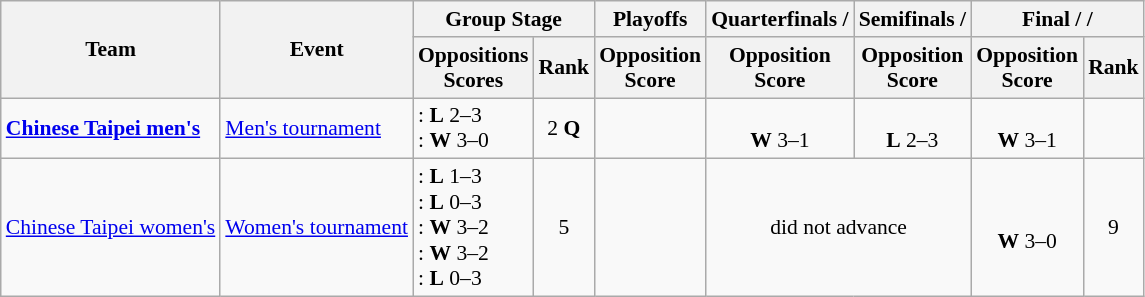<table class=wikitable style="font-size:90%; text-align:center;">
<tr>
<th rowspan=2>Team</th>
<th rowspan=2>Event</th>
<th colspan=2>Group Stage</th>
<th>Playoffs</th>
<th>Quarterfinals / </th>
<th>Semifinals / </th>
<th colspan=2>Final /  / </th>
</tr>
<tr>
<th>Oppositions<br>Scores</th>
<th>Rank</th>
<th>Opposition<br>Score</th>
<th>Opposition<br>Score</th>
<th>Opposition<br>Score</th>
<th>Opposition<br>Score</th>
<th>Rank</th>
</tr>
<tr>
<td align=left><strong><a href='#'>Chinese Taipei men's</a></strong></td>
<td align=left><a href='#'>Men's tournament</a></td>
<td align=left>: <strong>L</strong> 2–3<br>: <strong>W</strong> 3–0</td>
<td>2 <strong>Q</strong></td>
<td></td>
<td><br><strong>W</strong> 3–1</td>
<td><br><strong>L</strong> 2–3</td>
<td><br><strong>W</strong> 3–1</td>
<td></td>
</tr>
<tr>
<td align=left><a href='#'>Chinese Taipei women's</a></td>
<td align=left><a href='#'>Women's tournament</a></td>
<td align=left>: <strong>L</strong> 1–3<br>: <strong>L</strong> 0–3<br>: <strong>W</strong> 3–2<br>: <strong>W</strong> 3–2<br>: <strong>L</strong> 0–3</td>
<td>5</td>
<td></td>
<td colspan=2>did not advance</td>
<td><br><strong>W</strong> 3–0</td>
<td>9</td>
</tr>
</table>
